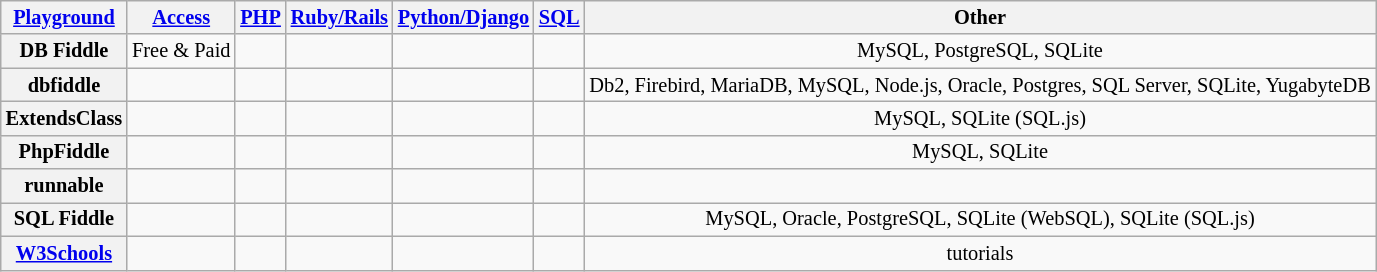<table class="wikitable sortable" style="font-size: 85%; text-align: center; width: auto;">
<tr>
<th><a href='#'>Playground</a></th>
<th><a href='#'>Access</a></th>
<th><a href='#'>PHP</a></th>
<th><a href='#'>Ruby/Rails</a></th>
<th><a href='#'>Python/Django</a></th>
<th><a href='#'>SQL</a></th>
<th>Other</th>
</tr>
<tr>
<th>DB Fiddle </th>
<td>Free & Paid</td>
<td></td>
<td></td>
<td></td>
<td></td>
<td>MySQL, PostgreSQL, SQLite</td>
</tr>
<tr>
<th>dbfiddle </th>
<td></td>
<td></td>
<td></td>
<td></td>
<td></td>
<td>Db2, Firebird, MariaDB, MySQL, Node.js, Oracle, Postgres, SQL Server, SQLite, YugabyteDB</td>
</tr>
<tr>
<th>ExtendsClass </th>
<td></td>
<td></td>
<td></td>
<td></td>
<td></td>
<td>MySQL, SQLite (SQL.js)</td>
</tr>
<tr>
<th>PhpFiddle </th>
<td></td>
<td></td>
<td></td>
<td></td>
<td></td>
<td>MySQL, SQLite</td>
</tr>
<tr>
<th>runnable </th>
<td></td>
<td></td>
<td></td>
<td></td>
<td></td>
<td></td>
</tr>
<tr>
<th>SQL Fiddle </th>
<td></td>
<td></td>
<td></td>
<td></td>
<td></td>
<td>MySQL, Oracle, PostgreSQL, SQLite (WebSQL), SQLite (SQL.js)</td>
</tr>
<tr>
<th><a href='#'>W3Schools</a> </th>
<td></td>
<td></td>
<td></td>
<td></td>
<td></td>
<td>tutorials</td>
</tr>
</table>
